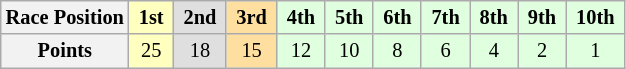<table class="wikitable" style="font-size:85%; text-align:center">
<tr>
<th>Race Position</th>
<td style="background:#ffffbf;"> <strong>1st</strong> </td>
<td style="background:#dfdfdf;"> <strong>2nd</strong> </td>
<td style="background:#ffdf9f;"> <strong>3rd</strong> </td>
<td style="background:#dfffdf;"> <strong>4th</strong> </td>
<td style="background:#dfffdf;"> <strong>5th</strong> </td>
<td style="background:#dfffdf;"> <strong>6th</strong> </td>
<td style="background:#dfffdf;"> <strong>7th</strong> </td>
<td style="background:#dfffdf;"> <strong>8th</strong> </td>
<td style="background:#dfffdf;"> <strong>9th</strong> </td>
<td style="background:#dfffdf;"> <strong>10th</strong> </td>
</tr>
<tr>
<th>Points</th>
<td style="background:#ffffbf;">25</td>
<td style="background:#dfdfdf;">18</td>
<td style="background:#ffdf9f;">15</td>
<td style="background:#dfffdf;">12</td>
<td style="background:#dfffdf;">10</td>
<td style="background:#dfffdf;">8</td>
<td style="background:#dfffdf;">6</td>
<td style="background:#dfffdf;">4</td>
<td style="background:#dfffdf;">2</td>
<td style="background:#dfffdf;">1</td>
</tr>
</table>
